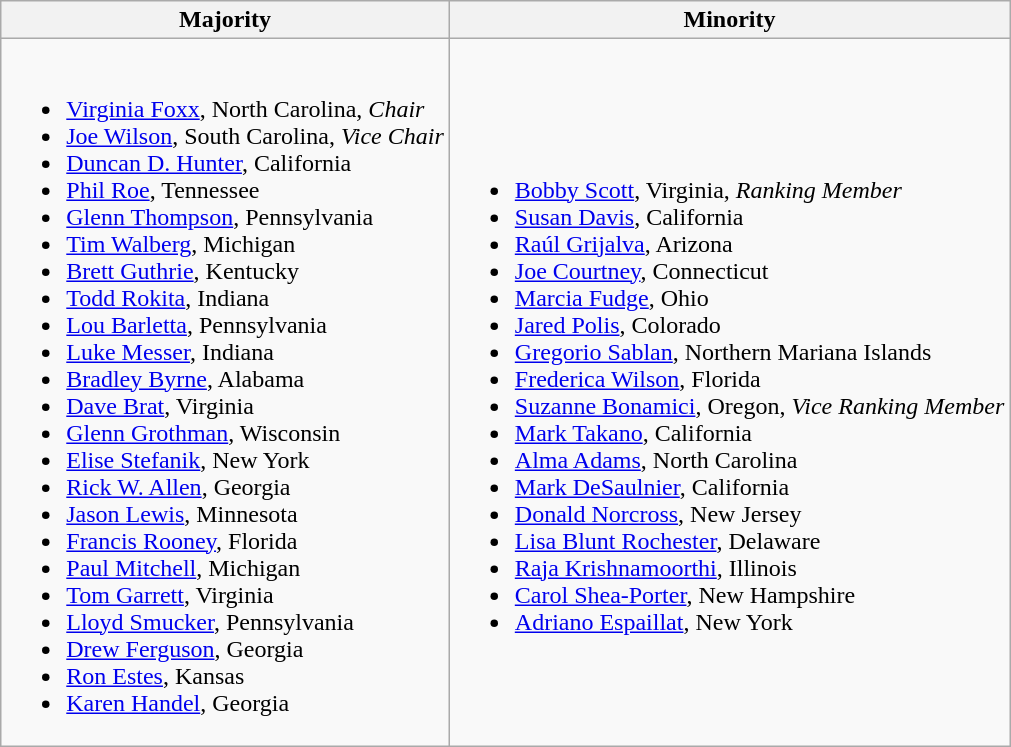<table class=wikitable>
<tr>
<th>Majority</th>
<th>Minority</th>
</tr>
<tr>
<td><br><ul><li><a href='#'>Virginia Foxx</a>, North Carolina, <em>Chair</em></li><li><a href='#'>Joe Wilson</a>, South Carolina, <em>Vice Chair</em></li><li><a href='#'>Duncan D. Hunter</a>, California</li><li><a href='#'>Phil Roe</a>, Tennessee</li><li><a href='#'>Glenn Thompson</a>, Pennsylvania</li><li><a href='#'>Tim Walberg</a>, Michigan</li><li><a href='#'>Brett Guthrie</a>, Kentucky</li><li><a href='#'>Todd Rokita</a>, Indiana</li><li><a href='#'>Lou Barletta</a>, Pennsylvania</li><li><a href='#'>Luke Messer</a>, Indiana</li><li><a href='#'>Bradley Byrne</a>, Alabama</li><li><a href='#'>Dave Brat</a>, Virginia</li><li><a href='#'>Glenn Grothman</a>, Wisconsin</li><li><a href='#'>Elise Stefanik</a>, New York</li><li><a href='#'>Rick W. Allen</a>, Georgia</li><li><a href='#'>Jason Lewis</a>, Minnesota</li><li><a href='#'>Francis Rooney</a>, Florida</li><li><a href='#'>Paul Mitchell</a>, Michigan</li><li><a href='#'>Tom Garrett</a>, Virginia</li><li><a href='#'>Lloyd Smucker</a>, Pennsylvania</li><li><a href='#'>Drew Ferguson</a>, Georgia</li><li><a href='#'>Ron Estes</a>, Kansas</li><li><a href='#'>Karen Handel</a>, Georgia</li></ul></td>
<td><br><ul><li><a href='#'>Bobby Scott</a>, Virginia, <em>Ranking Member</em></li><li><a href='#'>Susan Davis</a>, California</li><li><a href='#'>Raúl Grijalva</a>, Arizona</li><li><a href='#'>Joe Courtney</a>, Connecticut</li><li><a href='#'>Marcia Fudge</a>, Ohio</li><li><a href='#'>Jared Polis</a>, Colorado</li><li><span><a href='#'>Gregorio Sablan</a>, Northern Mariana Islands</span></li><li><a href='#'>Frederica Wilson</a>, Florida</li><li><a href='#'>Suzanne Bonamici</a>, Oregon, <em>Vice Ranking Member</em></li><li><a href='#'>Mark Takano</a>, California</li><li><a href='#'>Alma Adams</a>, North Carolina</li><li><a href='#'>Mark DeSaulnier</a>, California</li><li><a href='#'>Donald Norcross</a>, New Jersey</li><li><a href='#'>Lisa Blunt Rochester</a>, Delaware</li><li><a href='#'>Raja Krishnamoorthi</a>, Illinois</li><li><a href='#'>Carol Shea-Porter</a>, New Hampshire</li><li><a href='#'>Adriano Espaillat</a>, New York</li></ul></td>
</tr>
</table>
